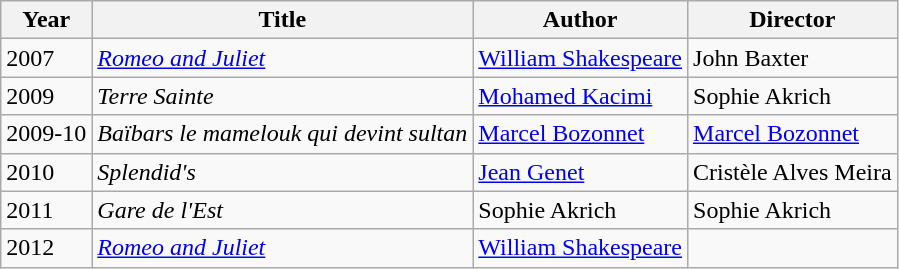<table class="wikitable">
<tr>
<th>Year</th>
<th>Title</th>
<th>Author</th>
<th>Director</th>
</tr>
<tr>
<td>2007</td>
<td><em><a href='#'>Romeo and Juliet</a></em></td>
<td><a href='#'>William Shakespeare</a></td>
<td>John Baxter</td>
</tr>
<tr>
<td>2009</td>
<td><em>Terre Sainte</em></td>
<td><a href='#'>Mohamed Kacimi</a></td>
<td>Sophie Akrich</td>
</tr>
<tr>
<td>2009-10</td>
<td><em>Baïbars le mamelouk qui devint sultan</em></td>
<td><a href='#'>Marcel Bozonnet</a></td>
<td><a href='#'>Marcel Bozonnet</a></td>
</tr>
<tr>
<td>2010</td>
<td><em>Splendid's</em></td>
<td><a href='#'>Jean Genet</a></td>
<td>Cristèle Alves Meira</td>
</tr>
<tr>
<td>2011</td>
<td><em>Gare de l'Est</em></td>
<td>Sophie Akrich</td>
<td>Sophie Akrich</td>
</tr>
<tr>
<td>2012</td>
<td><em><a href='#'>Romeo and Juliet</a></em></td>
<td><a href='#'>William Shakespeare</a></td>
<td></td>
</tr>
</table>
